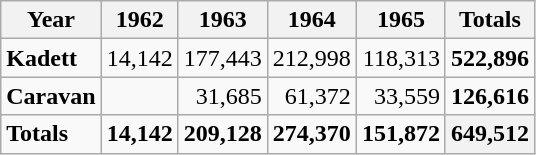<table class="wikitable">
<tr>
<th>Year</th>
<th>1962</th>
<th>1963</th>
<th>1964</th>
<th>1965</th>
<th>Totals</th>
</tr>
<tr>
<td><strong>Kadett</strong></td>
<td align="right">14,142</td>
<td align="right">177,443</td>
<td align="right">212,998</td>
<td align="right">118,313</td>
<td align="right"><strong>522,896</strong></td>
</tr>
<tr>
<td><strong>Caravan</strong></td>
<td align="right"></td>
<td align="right">31,685</td>
<td align="right">61,372</td>
<td align="right">33,559</td>
<td align="right"><strong>126,616</strong></td>
</tr>
<tr>
<td><strong>Totals</strong></td>
<td align="right"><strong>14,142</strong></td>
<td align="right"><strong>209,128</strong></td>
<td align="right"><strong>274,370</strong></td>
<td align="right"><strong>151,872</strong></td>
<th>649,512</th>
</tr>
</table>
